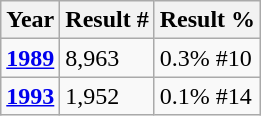<table class="wikitable">
<tr>
<th>Year</th>
<th>Result #</th>
<th>Result %</th>
</tr>
<tr>
<td><strong><a href='#'>1989</a></strong></td>
<td>8,963</td>
<td>0.3% #10</td>
</tr>
<tr>
<td><strong><a href='#'>1993</a></strong></td>
<td>1,952</td>
<td>0.1% #14</td>
</tr>
</table>
